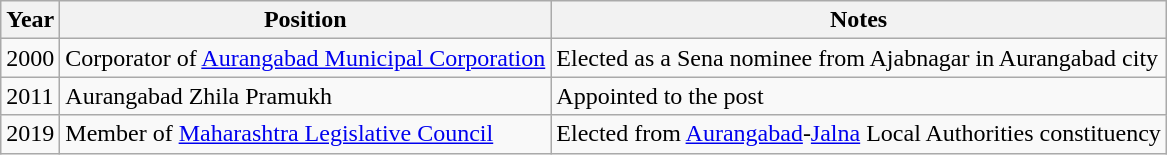<table class="wikitable">
<tr>
<th>Year</th>
<th>Position</th>
<th>Notes</th>
</tr>
<tr>
<td>2000</td>
<td>Corporator of <a href='#'>Aurangabad Municipal Corporation</a></td>
<td>Elected as a Sena nominee from Ajabnagar in Aurangabad city</td>
</tr>
<tr>
<td>2011</td>
<td>Aurangabad Zhila Pramukh</td>
<td>Appointed to the post</td>
</tr>
<tr>
<td>2019</td>
<td>Member of <a href='#'>Maharashtra Legislative Council</a></td>
<td>Elected from <a href='#'>Aurangabad</a>-<a href='#'>Jalna</a> Local Authorities constituency</td>
</tr>
</table>
